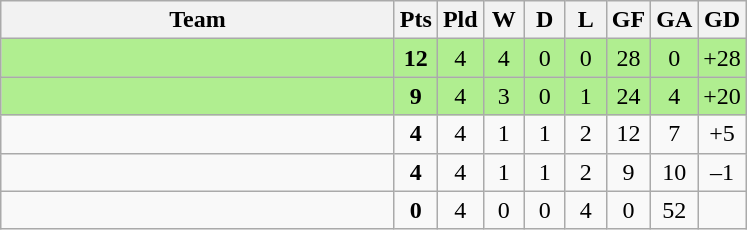<table class="wikitable" style="text-align:center;">
<tr>
<th width=255>Team</th>
<th width=20  abbr="Points">Pts</th>
<th width=20  abbr="Played">Pld</th>
<th width=20  abbr="Won">W</th>
<th width=20  abbr="Drawn">D</th>
<th width=20  abbr="Lost">L</th>
<th width=20  abbr="Goals for">GF</th>
<th width=20  abbr="Goals against">GA</th>
<th width=20  abbr="Goal difference">GD</th>
</tr>
<tr style="background: #B0EE90;">
<td align=left></td>
<td><strong>12</strong></td>
<td>4</td>
<td>4</td>
<td>0</td>
<td>0</td>
<td>28</td>
<td>0</td>
<td>+28</td>
</tr>
<tr style="background: #B0EE90;">
<td align=left></td>
<td><strong>9</strong></td>
<td>4</td>
<td>3</td>
<td>0</td>
<td>1</td>
<td>24</td>
<td>4</td>
<td>+20</td>
</tr>
<tr>
<td align=left></td>
<td><strong>4</strong></td>
<td>4</td>
<td>1</td>
<td>1</td>
<td>2</td>
<td>12</td>
<td>7</td>
<td>+5</td>
</tr>
<tr>
<td align=left></td>
<td><strong>4</strong></td>
<td>4</td>
<td>1</td>
<td>1</td>
<td>2</td>
<td>9</td>
<td>10</td>
<td>–1</td>
</tr>
<tr>
<td align=left></td>
<td><strong>0</strong></td>
<td>4</td>
<td>0</td>
<td>0</td>
<td>4</td>
<td>0</td>
<td>52</td>
<td></td>
</tr>
</table>
